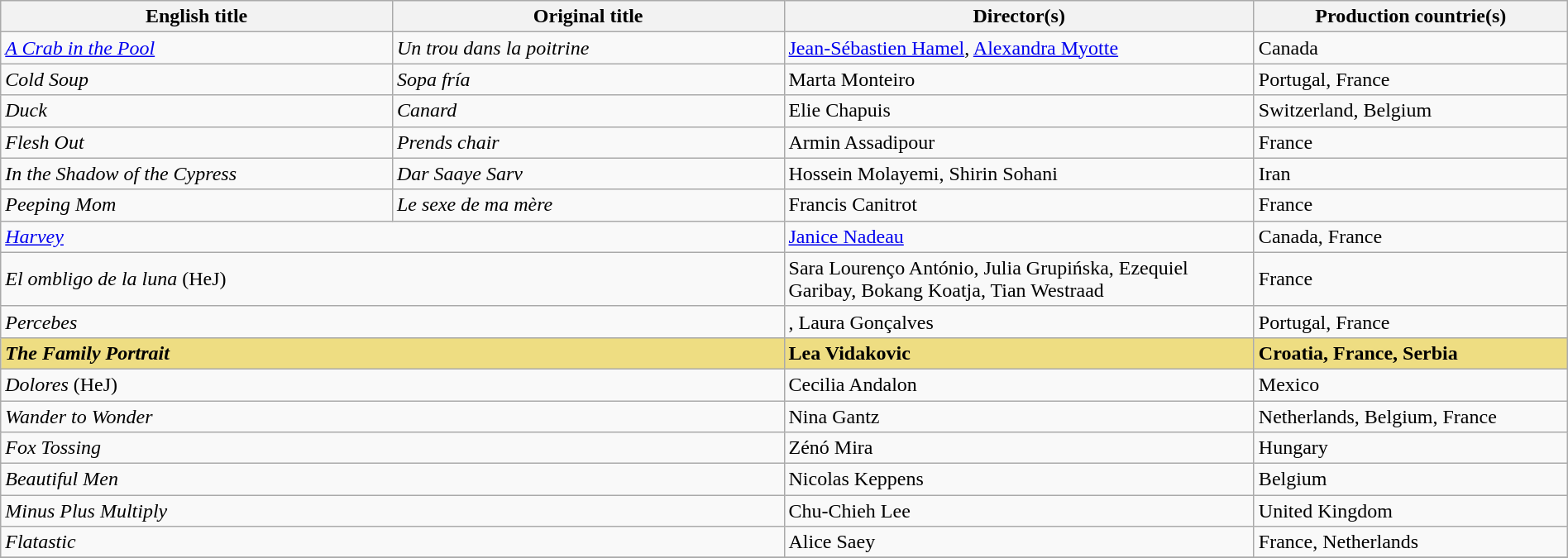<table class="sortable wikitable" style="width:100%; margin-bottom:4px" cellpadding="5">
<tr>
<th scope="col" width="25%">English title</th>
<th scope="col" width="25%">Original title</th>
<th scope="col" width="30%">Director(s)</th>
<th scope="col" width="20%">Production countrie(s)</th>
</tr>
<tr>
<td><em><a href='#'>A Crab in the Pool</a></em></td>
<td><em>Un trou dans la poitrine</em></td>
<td><a href='#'>Jean-Sébastien Hamel</a>, <a href='#'>Alexandra Myotte</a></td>
<td>Canada</td>
</tr>
<tr>
<td><em>Cold Soup</em></td>
<td><em>Sopa fría</em></td>
<td>Marta Monteiro</td>
<td>Portugal, France</td>
</tr>
<tr>
<td><em>Duck</em></td>
<td><em>Canard</em></td>
<td>Elie Chapuis</td>
<td>Switzerland, Belgium</td>
</tr>
<tr>
<td><em>Flesh Out</em></td>
<td><em>Prends chair</em></td>
<td>Armin Assadipour</td>
<td>France</td>
</tr>
<tr>
<td><em>In the Shadow of the Cypress</em></td>
<td><em>Dar Saaye Sarv</em></td>
<td>Hossein Molayemi, Shirin Sohani</td>
<td>Iran</td>
</tr>
<tr>
<td><em>Peeping Mom</em></td>
<td><em>Le sexe de ma mère</em></td>
<td>Francis Canitrot</td>
<td>France</td>
</tr>
<tr>
<td colspan="2"><em><a href='#'>Harvey</a></em></td>
<td><a href='#'>Janice Nadeau</a></td>
<td>Canada, France</td>
</tr>
<tr>
<td colspan="2"><em>El ombligo de la luna</em> (HeJ)</td>
<td>Sara Lourenço António, Julia Grupińska, Ezequiel Garibay, Bokang Koatja, Tian Westraad</td>
<td>France</td>
</tr>
<tr>
<td colspan="2"><em>Percebes</em></td>
<td>, Laura Gonçalves</td>
<td>Portugal, France</td>
</tr>
<tr style="background:#EEDD82">
<td colspan="2"><strong><em>The Family Portrait</em></strong></td>
<td><strong>Lea Vidakovic</strong></td>
<td><strong>Croatia, France, Serbia</strong></td>
</tr>
<tr>
<td colspan="2"><em>Dolores</em> (HeJ)</td>
<td>Cecilia Andalon</td>
<td>Mexico</td>
</tr>
<tr>
<td colspan="2"><em>Wander to Wonder</em></td>
<td>Nina Gantz</td>
<td>Netherlands, Belgium, France</td>
</tr>
<tr>
<td colspan="2"><em>Fox Tossing</em></td>
<td>Zénó Mira</td>
<td>Hungary</td>
</tr>
<tr>
<td colspan="2"><em>Beautiful Men</em></td>
<td>Nicolas Keppens</td>
<td>Belgium</td>
</tr>
<tr>
<td colspan="2"><em>Minus Plus Multiply</em></td>
<td>Chu-Chieh Lee</td>
<td>United Kingdom</td>
</tr>
<tr>
<td colspan="2"><em>Flatastic</em></td>
<td>Alice Saey</td>
<td>France, Netherlands</td>
</tr>
<tr>
</tr>
</table>
